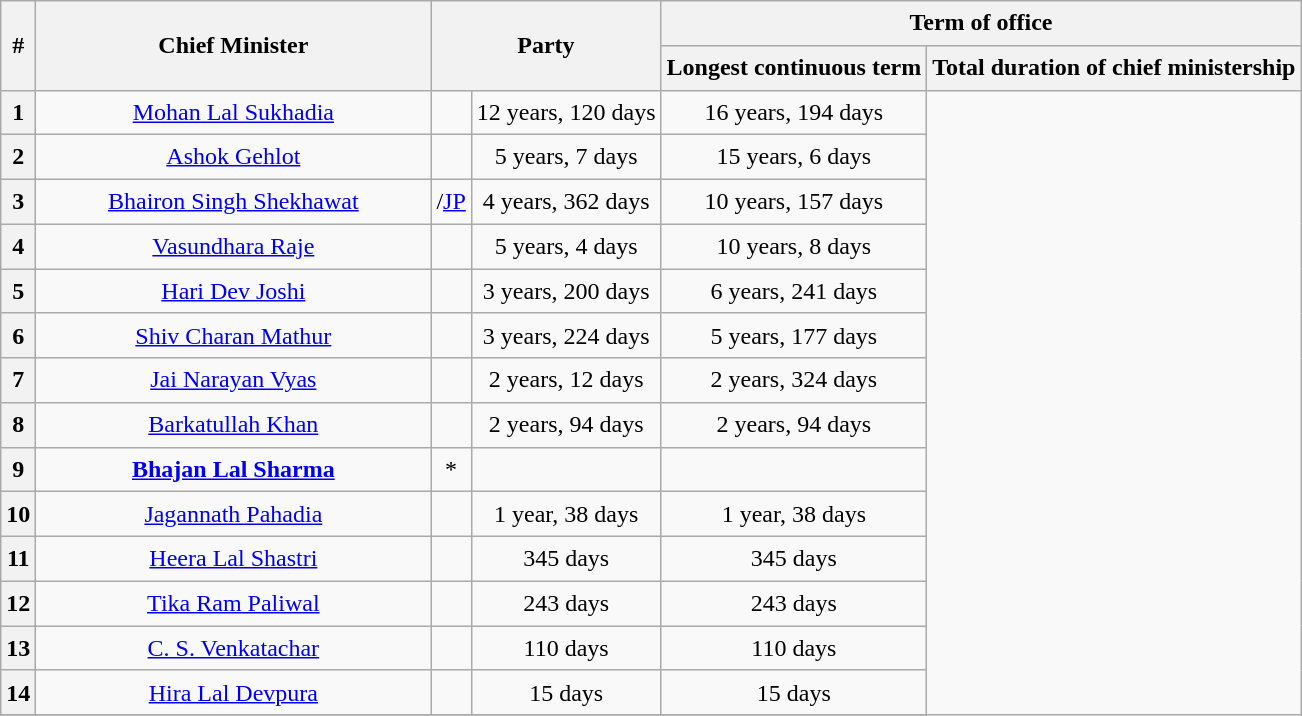<table class="wikitable sortable" style="line-height:1.4em; text-align:center">
<tr>
<th data-sort-type=number rowspan = "2">#</th>
<th rowspan="2" style="width:16em">Chief Minister</th>
<th rowspan="2" colspan=2 style="width:8em">Party</th>
<th colspan="2">Term of office</th>
</tr>
<tr>
<th>Longest continuous term</th>
<th>Total duration of chief ministership</th>
</tr>
<tr>
<th data-sort-value="1">1</th>
<td><a href='#'>Mohan Lal Sukhadia</a></td>
<td></td>
<td>12 years, 120 days</td>
<td>16 years, 194 days</td>
</tr>
<tr>
<th data-sort-value="2">2</th>
<td><a href='#'>Ashok Gehlot</a></td>
<td></td>
<td>5 years, 7 days</td>
<td>15 years, 6 days</td>
</tr>
<tr>
<th data-sort-value="3">3</th>
<td><a href='#'>Bhairon Singh Shekhawat</a></td>
<td>/<a href='#'>JP</a></td>
<td>4 years, 362 days</td>
<td>10 years, 157 days</td>
</tr>
<tr>
<th data-sort-value="4">4</th>
<td><a href='#'>Vasundhara Raje</a></td>
<td></td>
<td>5 years, 4 days</td>
<td>10 years, 8 days</td>
</tr>
<tr>
<th data-sort-value="5">5</th>
<td><a href='#'>Hari Dev Joshi</a></td>
<td></td>
<td>3 years, 200 days</td>
<td>6 years, 241 days</td>
</tr>
<tr>
<th data-sort-value="6">6</th>
<td><a href='#'>Shiv Charan Mathur</a></td>
<td></td>
<td>3 years, 224 days</td>
<td>5 years, 177 days</td>
</tr>
<tr>
<th data-sort-value="7">7</th>
<td><a href='#'>Jai Narayan Vyas</a></td>
<td></td>
<td>2 years, 12 days</td>
<td>2 years, 324 days</td>
</tr>
<tr>
<th data-sort-value="8">8</th>
<td><a href='#'>Barkatullah Khan</a></td>
<td></td>
<td>2 years, 94 days</td>
<td>2 years, 94 days</td>
</tr>
<tr>
<th data-sort-value="10">9</th>
<td><strong><a href='#'>Bhajan Lal Sharma</a></strong></td>
<td>*</td>
<td><strong></strong></td>
<td><strong></strong></td>
</tr>
<tr>
<th data-sort-value="9">10</th>
<td><a href='#'>Jagannath Pahadia</a></td>
<td></td>
<td>1 year, 38 days</td>
<td>1 year, 38 days</td>
</tr>
<tr>
<th data-sort-value="11">11</th>
<td><a href='#'>Heera Lal Shastri</a></td>
<td></td>
<td>345 days</td>
<td>345 days</td>
</tr>
<tr>
<th data-sort-value="12">12</th>
<td><a href='#'>Tika Ram Paliwal</a></td>
<td></td>
<td>243 days</td>
<td>243 days</td>
</tr>
<tr>
<th data-sort-value="13">13</th>
<td><a href='#'>C. S. Venkatachar</a></td>
<td></td>
<td>110 days</td>
<td>110 days</td>
</tr>
<tr>
<th data-sort-value="14">14</th>
<td><a href='#'>Hira Lal Devpura</a></td>
<td></td>
<td>15 days</td>
<td>15 days</td>
</tr>
<tr>
</tr>
</table>
